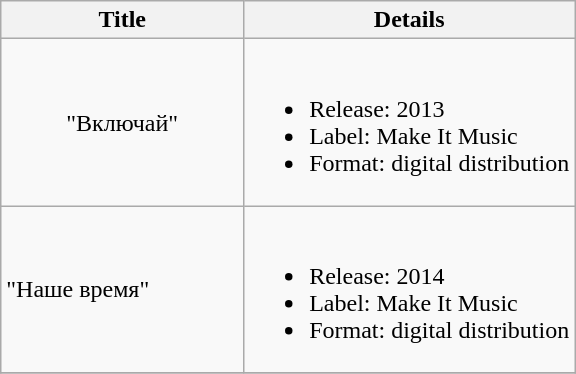<table class="wikitable">
<tr>
<th>Title</th>
<th>Details</th>
</tr>
<tr>
<td><blockquote>"Включай"</blockquote></td>
<td><br><ul><li>Release: 2013</li><li>Label: Make It Music</li><li>Format: digital distribution</li></ul></td>
</tr>
<tr>
<td>"Наше время"</td>
<td><br><ul><li>Release: 2014</li><li>Label: Make It Music</li><li>Format: digital distribution</li></ul></td>
</tr>
<tr>
</tr>
</table>
